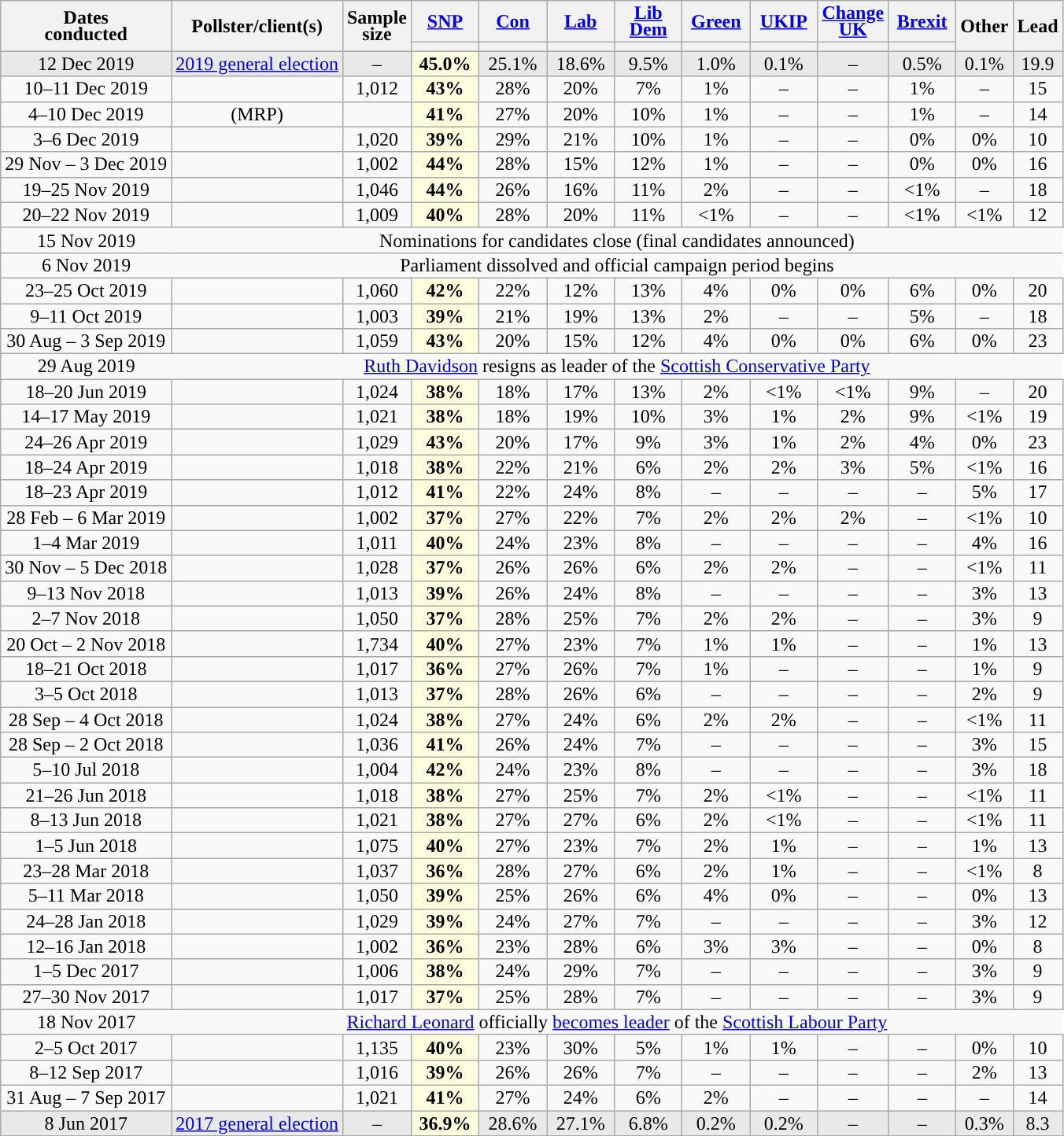<table class="wikitable sortable mw-datatable" style="text-align:center;line-height:14px;">
<tr>
<th rowspan="2">Dates<br>conducted</th>
<th rowspan="2">Pollster/client(s)</th>
<th data-sort-type="number" rowspan="2">Sample<br>size</th>
<th class="unsortable" style="width:50px;"><a href='#'>SNP</a></th>
<th class="unsortable" style="width:50px;"><a href='#'>Con</a></th>
<th class="unsortable" style="width:50px;"><a href='#'>Lab</a></th>
<th class="unsortable" style="width:50px;"><a href='#'>Lib Dem</a></th>
<th class="unsortable" style="width:50px;"><a href='#'>Green</a></th>
<th class="unsortable" style="width:50px;"><a href='#'>UKIP</a></th>
<th class="unsortable" style="width:50px;"><a href='#'>Change UK</a></th>
<th class="unsortable" style="width:50px;"><a href='#'>Brexit</a></th>
<th class="unsortable" rowspan="2">Other</th>
<th data-sort-type="number" rowspan="2">Lead</th>
</tr>
<tr>
<th data-sort-type="number" style="background:"></th>
<th data-sort-type="number" style="background:"></th>
<th data-sort-type="number" style="background:"></th>
<th data-sort-type="number" style="background:"></th>
<th data-sort-type="number" style="background:"></th>
<th data-sort-type="number" style="background:"></th>
<th data-sort-type="number" style="background:"></th>
<th data-sort-type="number" style="background:"></th>
</tr>
<tr style="background:#E9E9E9;">
<td data-sort-value="2017-06-08">12 Dec 2019</td>
<td><a href='#'>2019 general election</a></td>
<td>–</td>
<td style="background:#FEFDDE;"><strong>45.0%</strong></td>
<td>25.1%</td>
<td>18.6%</td>
<td>9.5%</td>
<td>1.0%</td>
<td>0.1%</td>
<td>–</td>
<td>0.5%</td>
<td>0.1%</td>
<td style="background:">19.9</td>
</tr>
<tr>
<td data-sort-value="2019-12-11">10–11 Dec 2019</td>
<td></td>
<td>1,012</td>
<td style="background:#FEFDDE;"><strong>43%</strong></td>
<td>28%</td>
<td>20%</td>
<td>7%</td>
<td>1%</td>
<td>–</td>
<td>–</td>
<td>1%</td>
<td>–</td>
<td style="background:">15</td>
</tr>
<tr>
<td data-sort-value="2019-12-10">4–10 Dec 2019</td>
<td> (MRP)</td>
<td></td>
<td style="background:#FEFDDE;"><strong>41%</strong></td>
<td>27%</td>
<td>20%</td>
<td>10%</td>
<td>1%</td>
<td>–</td>
<td>–</td>
<td>1%</td>
<td>–</td>
<td style="background:">14</td>
</tr>
<tr>
<td data-sort-value="2019-12-06">3–6 Dec 2019</td>
<td></td>
<td>1,020</td>
<td style="background:#FEFDDE;"><strong>39%</strong></td>
<td>29%</td>
<td>21%</td>
<td>10%</td>
<td>1%</td>
<td>–</td>
<td>–</td>
<td>0%</td>
<td>0%</td>
<td style="background:">10</td>
</tr>
<tr>
<td data-sort-value="2019-12-03">29 Nov – 3 Dec 2019</td>
<td></td>
<td>1,002</td>
<td style="background:#FEFDDE;"><strong>44%</strong></td>
<td>28%</td>
<td>15%</td>
<td>12%</td>
<td>1%</td>
<td>–</td>
<td>–</td>
<td>0%</td>
<td>0%</td>
<td style="background:">16</td>
</tr>
<tr>
<td data-sort-value="2019-11-25">19–25 Nov 2019</td>
<td></td>
<td>1,046</td>
<td style="background:#FEFDDE;"><strong>44%</strong></td>
<td>26%</td>
<td>16%</td>
<td>11%</td>
<td>2%</td>
<td>–</td>
<td>–</td>
<td><1%</td>
<td>–</td>
<td style="background:">18</td>
</tr>
<tr>
<td data-sort-value="2019-11-22">20–22 Nov 2019</td>
<td></td>
<td>1,009</td>
<td style="background:#FEFDDE;"><strong>40%</strong></td>
<td>28%</td>
<td>20%</td>
<td>11%</td>
<td><1%</td>
<td data-sort-value="0%">–</td>
<td data-sort-value="0%">–</td>
<td><1%</td>
<td><1%</td>
<td style="background:">12</td>
</tr>
<tr>
<td style="border-right-style:hidden;" data-sort-value="2019-11-15">15 Nov 2019</td>
<td colspan="12" style="border-right-style:hidden;">Nominations for candidates close (final candidates announced)</td>
</tr>
<tr>
<td style="border-right-style:hidden;" data-sort-value="2019-11-06">6 Nov 2019</td>
<td colspan="12" style="border-right-style:hidden;">Parliament dissolved and official campaign period begins</td>
</tr>
<tr>
<td data-sort-value="2019-10-25">23–25 Oct 2019</td>
<td></td>
<td>1,060</td>
<td style="background:#FEFDDE;"><strong>42%</strong></td>
<td>22%</td>
<td>12%</td>
<td>13%</td>
<td>4%</td>
<td>0%</td>
<td>0%</td>
<td>6%</td>
<td>0%</td>
<td style="background:">20</td>
</tr>
<tr>
<td data-sort-value="2019-10-11">9–11 Oct 2019</td>
<td></td>
<td>1,003</td>
<td style="background:#FEFDDE;"><strong>39%</strong></td>
<td>21%</td>
<td>19%</td>
<td>13%</td>
<td>2%</td>
<td data-sort-value="0%">–</td>
<td data-sort-value="0%">–</td>
<td>5%</td>
<td>–</td>
<td style="background:">18</td>
</tr>
<tr>
<td data-sort-value="2019-09-04">30 Aug – 3 Sep 2019</td>
<td></td>
<td>1,059</td>
<td style="background:#FEFDDE;"><strong>43%</strong></td>
<td>20%</td>
<td>15%</td>
<td>12%</td>
<td>4%</td>
<td>0%</td>
<td>0%</td>
<td>6%</td>
<td>0%</td>
<td style="background:">23</td>
</tr>
<tr>
<td style="border-right-style:hidden;" data-sort-value="2019-08-29">29 Aug 2019</td>
<td colspan="12" style="border-right-style:hidden;"><a href='#'>Ruth Davidson</a> resigns as leader of the <a href='#'>Scottish Conservative Party</a></td>
</tr>
<tr>
<td data-sort-value="2019-06-20">18–20 Jun 2019</td>
<td></td>
<td>1,024</td>
<td style="background:#FEFDDE;"><strong>38%</strong></td>
<td>18%</td>
<td>17%</td>
<td>13%</td>
<td>2%</td>
<td data-sort-value="0%"><1%</td>
<td data-sort-value="0%"><1%</td>
<td>9%</td>
<td>–</td>
<td style="background:">20</td>
</tr>
<tr>
<td data-sort-value="2019-05-17">14–17 May 2019</td>
<td></td>
<td>1,021</td>
<td style="background:#FEFDDE;"><strong>38%</strong></td>
<td>18%</td>
<td>19%</td>
<td>10%</td>
<td>3%</td>
<td>1%</td>
<td>2%</td>
<td>9%</td>
<td data-sort-value="0%"><1%</td>
<td style="background:">19</td>
</tr>
<tr>
<td data-sort-value="2019-04-26">24–26 Apr 2019</td>
<td></td>
<td>1,029</td>
<td style="background:#FEFDDE;"><strong>43%</strong></td>
<td>20%</td>
<td>17%</td>
<td>9%</td>
<td>3%</td>
<td>1%</td>
<td>2%</td>
<td>4%</td>
<td>0%</td>
<td style="background:">23</td>
</tr>
<tr>
<td data-sort-value="2019-04-24">18–24 Apr 2019</td>
<td></td>
<td>1,018</td>
<td style="background:#FEFDDE;"><strong>38%</strong></td>
<td>22%</td>
<td>21%</td>
<td>6%</td>
<td>2%</td>
<td>2%</td>
<td>3%</td>
<td>5%</td>
<td data-sort-value="0%"><1%</td>
<td style="background:">16</td>
</tr>
<tr>
<td data-sort-value="2019-04-23">18–23 Apr 2019</td>
<td></td>
<td>1,012</td>
<td style="background:#FEFDDE;"><strong>41%</strong></td>
<td>22%</td>
<td>24%</td>
<td>8%</td>
<td>–</td>
<td>–</td>
<td>–</td>
<td>–</td>
<td>5%</td>
<td style="background:">17</td>
</tr>
<tr>
<td data-sort-value="2019-03-06">28 Feb – 6 Mar 2019</td>
<td></td>
<td>1,002</td>
<td style="background:#FEFDDE;"><strong>37%</strong></td>
<td>27%</td>
<td>22%</td>
<td>7%</td>
<td>2%</td>
<td>2%</td>
<td>2%</td>
<td>–</td>
<td data-sort-value="0%"><1%</td>
<td style="background:">10</td>
</tr>
<tr>
<td data-sort-value="2019-03-04">1–4 Mar 2019</td>
<td></td>
<td>1,011</td>
<td style="background:#FEFDDE;"><strong>40%</strong></td>
<td>24%</td>
<td>23%</td>
<td>8%</td>
<td>–</td>
<td>–</td>
<td>–</td>
<td>–</td>
<td>4%</td>
<td style="background:">16</td>
</tr>
<tr>
<td data-sort-value="2018-12-05">30 Nov – 5 Dec 2018</td>
<td></td>
<td>1,028</td>
<td style="background:#FEFDDE;"><strong>37%</strong></td>
<td>26%</td>
<td>26%</td>
<td>6%</td>
<td>2%</td>
<td>2%</td>
<td>–</td>
<td>–</td>
<td data-sort-value="0%"><1%</td>
<td style="background:">11</td>
</tr>
<tr>
<td data-sort-value="2018-11-13">9–13 Nov 2018</td>
<td></td>
<td>1,013</td>
<td style="background:#FEFDDE;"><strong>39%</strong></td>
<td>26%</td>
<td>24%</td>
<td>8%</td>
<td>–</td>
<td>–</td>
<td>–</td>
<td>–</td>
<td>3%</td>
<td style="background:">13</td>
</tr>
<tr>
<td data-sort-value="2018-11-07">2–7 Nov 2018</td>
<td></td>
<td>1,050</td>
<td style="background:#FEFDDE;"><strong>37%</strong></td>
<td>28%</td>
<td>25%</td>
<td>7%</td>
<td>2%</td>
<td>2%</td>
<td>–</td>
<td>–</td>
<td>3%</td>
<td style="background:">9</td>
</tr>
<tr>
<td data-sort-value="2018-11-02">20 Oct – 2 Nov 2018</td>
<td></td>
<td>1,734</td>
<td style="background:#FEFDDE;"><strong>40%</strong></td>
<td>27%</td>
<td>23%</td>
<td>7%</td>
<td>1%</td>
<td>1%</td>
<td>–</td>
<td>–</td>
<td>1%</td>
<td style="background:">13</td>
</tr>
<tr>
<td data-sort-value="2018-10-21">18–21 Oct 2018</td>
<td></td>
<td>1,017</td>
<td style="background:#FEFDDE;"><strong>36%</strong></td>
<td>27%</td>
<td>26%</td>
<td>7%</td>
<td>1%</td>
<td>–</td>
<td>–</td>
<td>–</td>
<td>1%</td>
<td style="background:">9</td>
</tr>
<tr>
<td data-sort-value="2018-10-05">3–5 Oct 2018</td>
<td></td>
<td>1,013</td>
<td style="background:#FEFDDE;"><strong>37%</strong></td>
<td>28%</td>
<td>26%</td>
<td>6%</td>
<td>–</td>
<td>–</td>
<td>–</td>
<td>–</td>
<td>2%</td>
<td style="background:">9</td>
</tr>
<tr>
<td data-sort-value="2018-10-04">28 Sep – 4 Oct 2018</td>
<td></td>
<td>1,024</td>
<td style="background:#FEFDDE;"><strong>38%</strong></td>
<td>27%</td>
<td>24%</td>
<td>6%</td>
<td>2%</td>
<td>2%</td>
<td>–</td>
<td>–</td>
<td data-sort-value="0%"><1%</td>
<td style="background:">11</td>
</tr>
<tr>
<td data-sort-value="2018-10-02">28 Sep – 2 Oct 2018</td>
<td></td>
<td>1,036</td>
<td style="background:#FEFDDE;"><strong>41%</strong></td>
<td>26%</td>
<td>24%</td>
<td>7%</td>
<td>–</td>
<td>–</td>
<td>–</td>
<td>–</td>
<td>3%</td>
<td style="background:">15</td>
</tr>
<tr>
<td data-sort-value="2018-07-10">5–10 Jul 2018</td>
<td></td>
<td>1,004</td>
<td style="background:#FEFDDE;"><strong>42%</strong></td>
<td>24%</td>
<td>23%</td>
<td>8%</td>
<td>–</td>
<td>–</td>
<td>–</td>
<td>–</td>
<td>3%</td>
<td style="background:">18</td>
</tr>
<tr>
<td data-sort-value="2018-06-26">21–26 Jun 2018</td>
<td></td>
<td>1,018</td>
<td style="background:#FEFDDE;"><strong>38%</strong></td>
<td>27%</td>
<td>25%</td>
<td>7%</td>
<td>2%</td>
<td data-sort-value="0%"><1%</td>
<td>–</td>
<td>–</td>
<td data-sort-value="0%"><1%</td>
<td style="background:">11</td>
</tr>
<tr>
<td data-sort-value="2018-06-13">8–13 Jun 2018</td>
<td></td>
<td>1,021</td>
<td style="background:#FEFDDE;"><strong>38%</strong></td>
<td>27%</td>
<td>27%</td>
<td>6%</td>
<td>2%</td>
<td data-sort-value="0%"><1%</td>
<td>–</td>
<td>–</td>
<td data-sort-value="0%"><1%</td>
<td style="background:">11</td>
</tr>
<tr>
<td data-sort-value="2018-06-05">1–5 Jun 2018</td>
<td></td>
<td>1,075</td>
<td style="background:#FEFDDE;"><strong>40%</strong></td>
<td>27%</td>
<td>23%</td>
<td>7%</td>
<td>2%</td>
<td>1%</td>
<td>–</td>
<td>–</td>
<td>1%</td>
<td style="background:">13</td>
</tr>
<tr>
<td data-sort-value="2018-03-28">23–28 Mar 2018</td>
<td></td>
<td>1,037</td>
<td style="background:#FEFDDE;"><strong>36%</strong></td>
<td>28%</td>
<td>27%</td>
<td>6%</td>
<td>2%</td>
<td>1%</td>
<td>–</td>
<td>–</td>
<td data-sort-value="0%"><1%</td>
<td style="background:">8</td>
</tr>
<tr>
<td data-sort-value="2018-03-11">5–11 Mar 2018</td>
<td></td>
<td>1,050</td>
<td style="background:#FEFDDE;"><strong>39%</strong></td>
<td>25%</td>
<td>26%</td>
<td>6%</td>
<td>4%</td>
<td>0%</td>
<td>–</td>
<td>–</td>
<td>0%</td>
<td style="background:">13</td>
</tr>
<tr>
<td data-sort-value="2018-01-28">24–28 Jan 2018</td>
<td></td>
<td>1,029</td>
<td style="background:#FEFDDE;"><strong>39%</strong></td>
<td>24%</td>
<td>27%</td>
<td>7%</td>
<td>–</td>
<td>–</td>
<td>–</td>
<td>–</td>
<td>3%</td>
<td style="background:">12</td>
</tr>
<tr>
<td data-sort-value="2018-01-16">12–16 Jan 2018</td>
<td></td>
<td>1,002</td>
<td style="background:#FEFDDE;"><strong>36%</strong></td>
<td>23%</td>
<td>28%</td>
<td>6%</td>
<td>3%</td>
<td>3%</td>
<td>–</td>
<td>–</td>
<td>0%</td>
<td style="background:">8</td>
</tr>
<tr>
<td data-sort-value="2017-12-05">1–5 Dec 2017</td>
<td></td>
<td>1,006</td>
<td style="background:#FEFDDE;"><strong>38%</strong></td>
<td>24%</td>
<td>29%</td>
<td>7%</td>
<td>–</td>
<td>–</td>
<td>–</td>
<td>–</td>
<td>3%</td>
<td style="background:">9</td>
</tr>
<tr>
<td data-sort-value="2017-11-30">27–30 Nov 2017</td>
<td></td>
<td>1,017</td>
<td style="background:#FEFDDE;"><strong>37%</strong></td>
<td>25%</td>
<td>28%</td>
<td>7%</td>
<td>–</td>
<td>–</td>
<td>–</td>
<td>–</td>
<td>3%</td>
<td style="background:">9</td>
</tr>
<tr>
<td style="border-right-style:hidden;" data-sort-value="2017-11-18">18 Nov 2017</td>
<td colspan="12" style="border-right-style:hidden;"><a href='#'>Richard Leonard</a> officially <a href='#'>becomes leader</a> of the <a href='#'>Scottish Labour Party</a></td>
</tr>
<tr>
<td data-sort-value="2017-10-05">2–5 Oct 2017</td>
<td></td>
<td>1,135</td>
<td style="background:#FEFDDE;"><strong>40%</strong></td>
<td>23%</td>
<td>30%</td>
<td>5%</td>
<td>1%</td>
<td>1%</td>
<td>–</td>
<td>–</td>
<td>0%</td>
<td style="background:">10</td>
</tr>
<tr>
<td data-sort-value="2017-09-12">8–12 Sep 2017</td>
<td></td>
<td>1,016</td>
<td style="background:#FEFDDE;"><strong>39%</strong></td>
<td>26%</td>
<td>26%</td>
<td>7%</td>
<td>–</td>
<td>–</td>
<td>–</td>
<td>–</td>
<td>2%</td>
<td style="background:">13</td>
</tr>
<tr>
<td data-sort-value="2017-09-07">31 Aug – 7 Sep 2017</td>
<td></td>
<td>1,021</td>
<td style="background:#FEFDDE;"><strong>41%</strong></td>
<td>27%</td>
<td>24%</td>
<td>6%</td>
<td>2%</td>
<td>–</td>
<td>–</td>
<td>–</td>
<td>–</td>
<td style="background:">14</td>
</tr>
<tr style="background:#E9E9E9;">
<td data-sort-value="2017-06-08">8 Jun 2017</td>
<td><a href='#'>2017 general election</a></td>
<td>–</td>
<td style="background:#FEFDDE;"><strong>36.9%</strong></td>
<td>28.6%</td>
<td>27.1%</td>
<td>6.8%</td>
<td>0.2%</td>
<td>0.2%</td>
<td>–</td>
<td>–</td>
<td>0.3%</td>
<td style="background:">8.3</td>
</tr>
</table>
